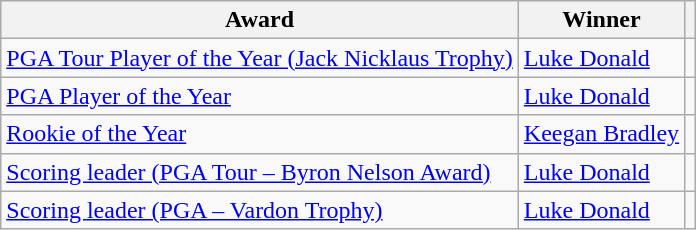<table class="wikitable">
<tr>
<th>Award</th>
<th>Winner</th>
<th></th>
</tr>
<tr>
<td><a href='#'>PGA Tour Player of the Year (Jack Nicklaus Trophy)</a></td>
<td> <a href='#'>Luke Donald</a></td>
<td></td>
</tr>
<tr>
<td><a href='#'>PGA Player of the Year</a></td>
<td> <a href='#'>Luke Donald</a></td>
<td></td>
</tr>
<tr>
<td><a href='#'>Rookie of the Year</a></td>
<td> <a href='#'>Keegan Bradley</a></td>
<td></td>
</tr>
<tr>
<td><a href='#'>Scoring leader (PGA Tour – Byron Nelson Award)</a></td>
<td> <a href='#'>Luke Donald</a></td>
<td></td>
</tr>
<tr>
<td><a href='#'>Scoring leader (PGA – Vardon Trophy)</a></td>
<td> <a href='#'>Luke Donald</a></td>
<td></td>
</tr>
</table>
